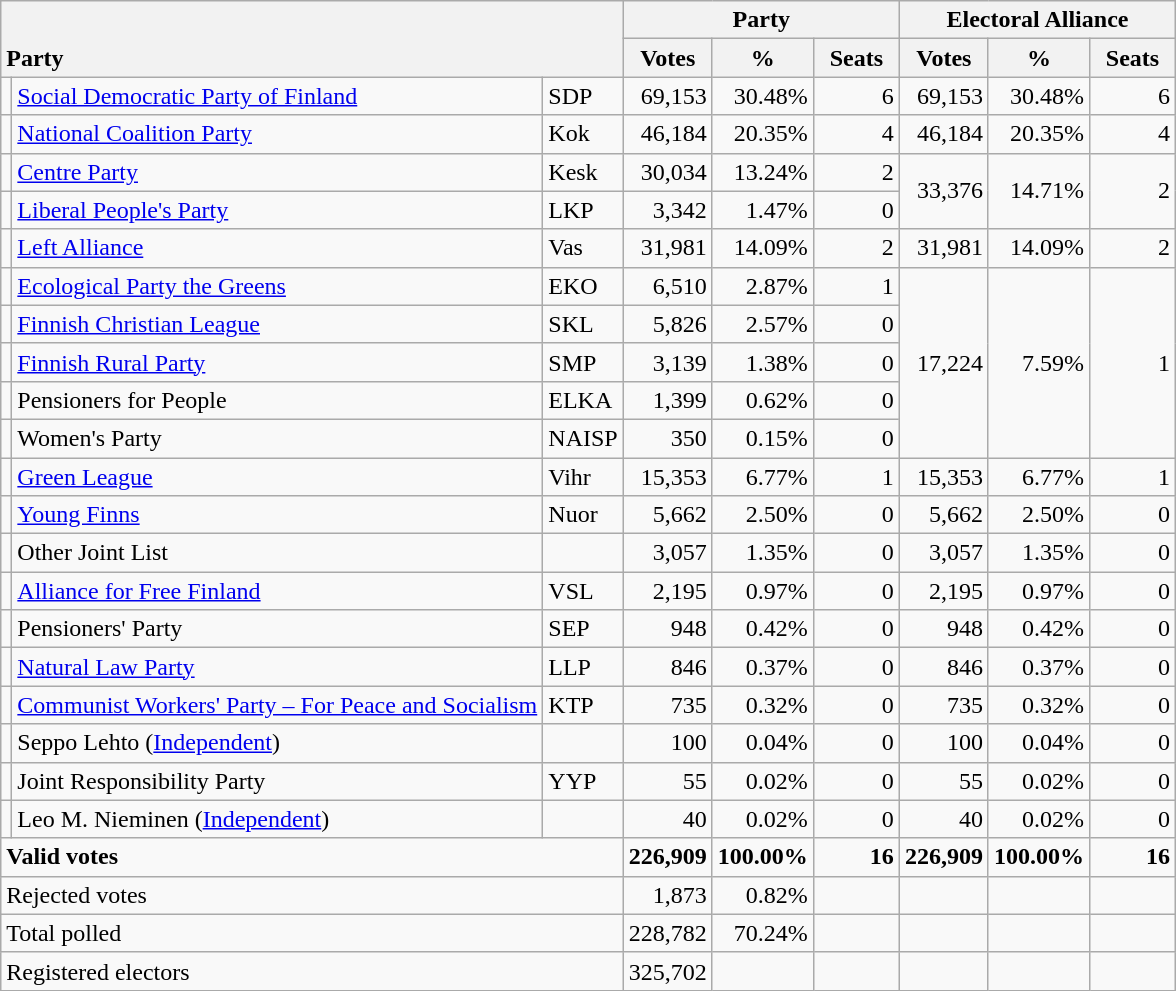<table class="wikitable" border="1" style="text-align:right;">
<tr>
<th style="text-align:left;" valign=bottom rowspan=2 colspan=3>Party</th>
<th colspan=3>Party</th>
<th colspan=3>Electoral Alliance</th>
</tr>
<tr>
<th align=center valign=bottom width="50">Votes</th>
<th align=center valign=bottom width="50">%</th>
<th align=center valign=bottom width="50">Seats</th>
<th align=center valign=bottom width="50">Votes</th>
<th align=center valign=bottom width="50">%</th>
<th align=center valign=bottom width="50">Seats</th>
</tr>
<tr>
<td></td>
<td align=left style="white-space: nowrap;"><a href='#'>Social Democratic Party of Finland</a></td>
<td align=left>SDP</td>
<td>69,153</td>
<td>30.48%</td>
<td>6</td>
<td>69,153</td>
<td>30.48%</td>
<td>6</td>
</tr>
<tr>
<td></td>
<td align=left><a href='#'>National Coalition Party</a></td>
<td align=left>Kok</td>
<td>46,184</td>
<td>20.35%</td>
<td>4</td>
<td>46,184</td>
<td>20.35%</td>
<td>4</td>
</tr>
<tr>
<td></td>
<td align=left><a href='#'>Centre Party</a></td>
<td align=left>Kesk</td>
<td>30,034</td>
<td>13.24%</td>
<td>2</td>
<td rowspan=2>33,376</td>
<td rowspan=2>14.71%</td>
<td rowspan=2>2</td>
</tr>
<tr>
<td></td>
<td align=left><a href='#'>Liberal People's Party</a></td>
<td align=left>LKP</td>
<td>3,342</td>
<td>1.47%</td>
<td>0</td>
</tr>
<tr>
<td></td>
<td align=left><a href='#'>Left Alliance</a></td>
<td align=left>Vas</td>
<td>31,981</td>
<td>14.09%</td>
<td>2</td>
<td>31,981</td>
<td>14.09%</td>
<td>2</td>
</tr>
<tr>
<td></td>
<td align=left><a href='#'>Ecological Party the Greens</a></td>
<td align=left>EKO</td>
<td>6,510</td>
<td>2.87%</td>
<td>1</td>
<td rowspan=5>17,224</td>
<td rowspan=5>7.59%</td>
<td rowspan=5>1</td>
</tr>
<tr>
<td></td>
<td align=left><a href='#'>Finnish Christian League</a></td>
<td align=left>SKL</td>
<td>5,826</td>
<td>2.57%</td>
<td>0</td>
</tr>
<tr>
<td></td>
<td align=left><a href='#'>Finnish Rural Party</a></td>
<td align=left>SMP</td>
<td>3,139</td>
<td>1.38%</td>
<td>0</td>
</tr>
<tr>
<td></td>
<td align=left>Pensioners for People</td>
<td align=left>ELKA</td>
<td>1,399</td>
<td>0.62%</td>
<td>0</td>
</tr>
<tr>
<td></td>
<td align=left>Women's Party</td>
<td align=left>NAISP</td>
<td>350</td>
<td>0.15%</td>
<td>0</td>
</tr>
<tr>
<td></td>
<td align=left><a href='#'>Green League</a></td>
<td align=left>Vihr</td>
<td>15,353</td>
<td>6.77%</td>
<td>1</td>
<td>15,353</td>
<td>6.77%</td>
<td>1</td>
</tr>
<tr>
<td></td>
<td align=left><a href='#'>Young Finns</a></td>
<td align=left>Nuor</td>
<td>5,662</td>
<td>2.50%</td>
<td>0</td>
<td>5,662</td>
<td>2.50%</td>
<td>0</td>
</tr>
<tr>
<td></td>
<td align=left>Other Joint List</td>
<td align=left></td>
<td>3,057</td>
<td>1.35%</td>
<td>0</td>
<td>3,057</td>
<td>1.35%</td>
<td>0</td>
</tr>
<tr>
<td></td>
<td align=left><a href='#'>Alliance for Free Finland</a></td>
<td align=left>VSL</td>
<td>2,195</td>
<td>0.97%</td>
<td>0</td>
<td>2,195</td>
<td>0.97%</td>
<td>0</td>
</tr>
<tr>
<td></td>
<td align=left>Pensioners' Party</td>
<td align=left>SEP</td>
<td>948</td>
<td>0.42%</td>
<td>0</td>
<td>948</td>
<td>0.42%</td>
<td>0</td>
</tr>
<tr>
<td></td>
<td align=left><a href='#'>Natural Law Party</a></td>
<td align=left>LLP</td>
<td>846</td>
<td>0.37%</td>
<td>0</td>
<td>846</td>
<td>0.37%</td>
<td>0</td>
</tr>
<tr>
<td></td>
<td align=left><a href='#'>Communist Workers' Party – For Peace and Socialism</a></td>
<td align=left>KTP</td>
<td>735</td>
<td>0.32%</td>
<td>0</td>
<td>735</td>
<td>0.32%</td>
<td>0</td>
</tr>
<tr>
<td></td>
<td align=left>Seppo Lehto (<a href='#'>Independent</a>)</td>
<td align=left></td>
<td>100</td>
<td>0.04%</td>
<td>0</td>
<td>100</td>
<td>0.04%</td>
<td>0</td>
</tr>
<tr>
<td></td>
<td align=left>Joint Responsibility Party</td>
<td align=left>YYP</td>
<td>55</td>
<td>0.02%</td>
<td>0</td>
<td>55</td>
<td>0.02%</td>
<td>0</td>
</tr>
<tr>
<td></td>
<td align=left>Leo M. Nieminen (<a href='#'>Independent</a>)</td>
<td align=left></td>
<td>40</td>
<td>0.02%</td>
<td>0</td>
<td>40</td>
<td>0.02%</td>
<td>0</td>
</tr>
<tr style="font-weight:bold">
<td align=left colspan=3>Valid votes</td>
<td>226,909</td>
<td>100.00%</td>
<td>16</td>
<td>226,909</td>
<td>100.00%</td>
<td>16</td>
</tr>
<tr>
<td align=left colspan=3>Rejected votes</td>
<td>1,873</td>
<td>0.82%</td>
<td></td>
<td></td>
<td></td>
<td></td>
</tr>
<tr>
<td align=left colspan=3>Total polled</td>
<td>228,782</td>
<td>70.24%</td>
<td></td>
<td></td>
<td></td>
<td></td>
</tr>
<tr>
<td align=left colspan=3>Registered electors</td>
<td>325,702</td>
<td></td>
<td></td>
<td></td>
<td></td>
<td></td>
</tr>
</table>
